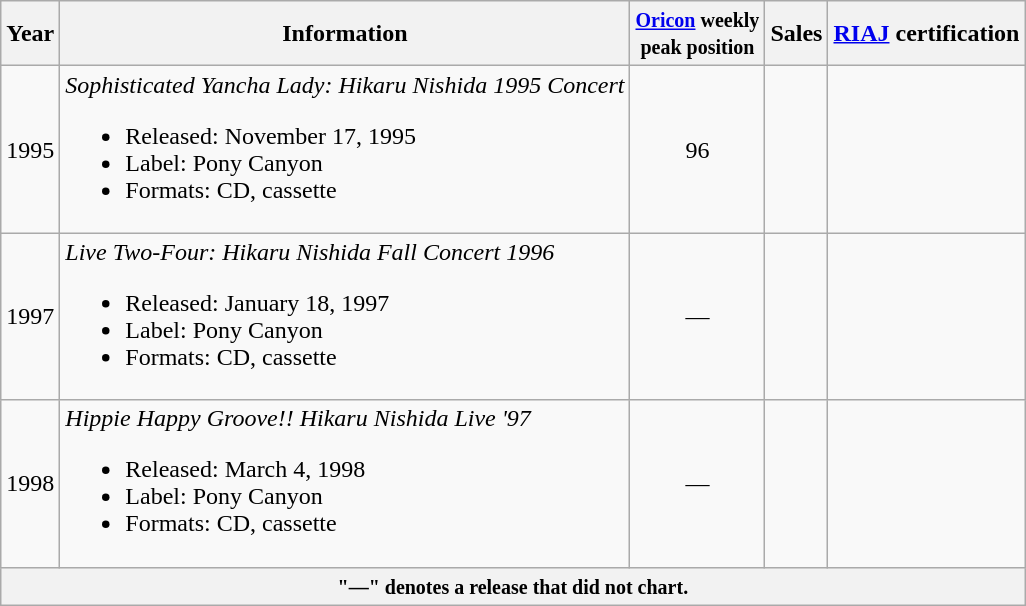<table class="wikitable">
<tr>
<th>Year</th>
<th>Information</th>
<th><small><a href='#'>Oricon</a> weekly<br>peak position</small></th>
<th>Sales<br></th>
<th><a href='#'>RIAJ</a> certification</th>
</tr>
<tr>
<td>1995</td>
<td><em>Sophisticated Yancha Lady: Hikaru Nishida 1995 Concert</em><br><ul><li>Released: November 17, 1995</li><li>Label: Pony Canyon</li><li>Formats: CD, cassette</li></ul></td>
<td style="text-align:center;">96</td>
<td align="left"></td>
<td align="left"></td>
</tr>
<tr>
<td>1997</td>
<td><em>Live Two-Four: Hikaru Nishida Fall Concert 1996</em><br><ul><li>Released: January 18, 1997</li><li>Label: Pony Canyon</li><li>Formats: CD, cassette</li></ul></td>
<td style="text-align:center;">—</td>
<td align="left"></td>
<td align="left"></td>
</tr>
<tr>
<td>1998</td>
<td><em>Hippie Happy Groove!! Hikaru Nishida Live '97</em><br><ul><li>Released: March 4, 1998</li><li>Label: Pony Canyon</li><li>Formats: CD, cassette</li></ul></td>
<td style="text-align:center;">—</td>
<td align="left"></td>
<td align="left"></td>
</tr>
<tr>
<th colspan="5"><small>"—" denotes a release that did not chart.</small></th>
</tr>
</table>
